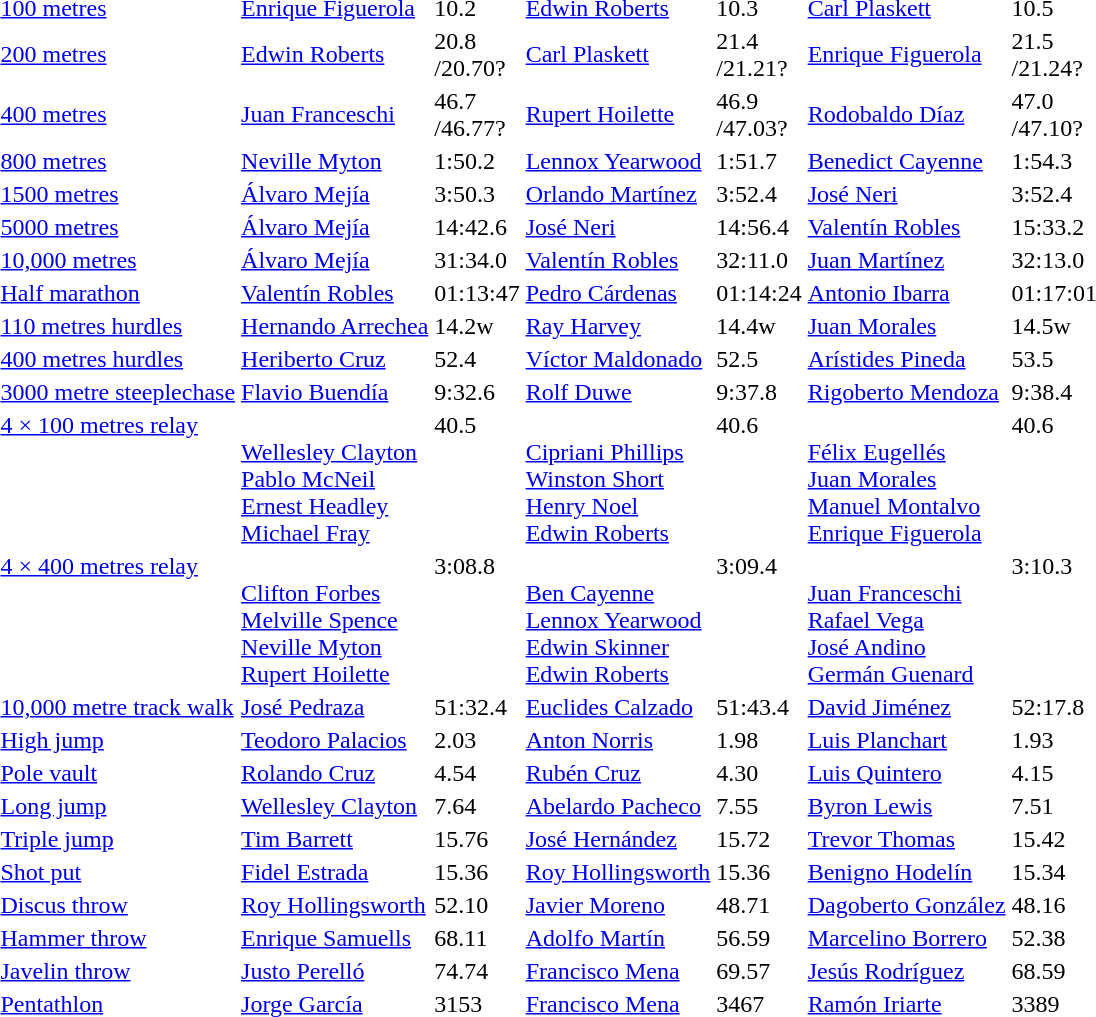<table>
<tr>
<td><a href='#'>100 metres</a></td>
<td><a href='#'>Enrique Figuerola</a><br> </td>
<td>10.2</td>
<td><a href='#'>Edwin Roberts</a><br> </td>
<td>10.3</td>
<td><a href='#'>Carl Plaskett</a><br> </td>
<td>10.5</td>
</tr>
<tr>
<td><a href='#'>200 metres</a></td>
<td><a href='#'>Edwin Roberts</a><br> </td>
<td>20.8<br>/20.70?</td>
<td><a href='#'>Carl Plaskett</a><br> </td>
<td>21.4<br>/21.21?</td>
<td><a href='#'>Enrique Figuerola</a><br> </td>
<td>21.5<br>/21.24?</td>
</tr>
<tr>
<td><a href='#'>400 metres</a></td>
<td><a href='#'>Juan Franceschi</a><br> </td>
<td>46.7<br>/46.77?</td>
<td><a href='#'>Rupert Hoilette</a><br> </td>
<td>46.9<br>/47.03?</td>
<td><a href='#'>Rodobaldo Díaz</a><br> </td>
<td>47.0<br>/47.10?</td>
</tr>
<tr>
<td><a href='#'>800 metres</a></td>
<td><a href='#'>Neville Myton</a><br> </td>
<td>1:50.2</td>
<td><a href='#'>Lennox Yearwood</a><br> </td>
<td>1:51.7</td>
<td><a href='#'>Benedict Cayenne</a><br> </td>
<td>1:54.3</td>
</tr>
<tr>
<td><a href='#'>1500 metres</a></td>
<td><a href='#'>Álvaro Mejía</a><br> </td>
<td>3:50.3</td>
<td><a href='#'>Orlando Martínez</a><br> </td>
<td>3:52.4</td>
<td><a href='#'>José Neri</a><br> </td>
<td>3:52.4</td>
</tr>
<tr>
<td><a href='#'>5000 metres</a></td>
<td><a href='#'>Álvaro Mejía</a><br> </td>
<td>14:42.6</td>
<td><a href='#'>José Neri</a><br> </td>
<td>14:56.4</td>
<td><a href='#'>Valentín Robles</a><br> </td>
<td>15:33.2</td>
</tr>
<tr>
<td><a href='#'>10,000 metres</a></td>
<td><a href='#'>Álvaro Mejía</a><br> </td>
<td>31:34.0</td>
<td><a href='#'>Valentín Robles</a><br> </td>
<td>32:11.0</td>
<td><a href='#'>Juan Martínez</a><br> </td>
<td>32:13.0</td>
</tr>
<tr>
<td><a href='#'>Half marathon</a></td>
<td><a href='#'>Valentín Robles</a><br> </td>
<td>01:13:47</td>
<td><a href='#'>Pedro Cárdenas</a><br> </td>
<td>01:14:24</td>
<td><a href='#'>Antonio Ibarra</a><br> </td>
<td>01:17:01</td>
</tr>
<tr>
<td><a href='#'>110 metres hurdles</a></td>
<td><a href='#'>Hernando Arrechea</a><br> </td>
<td>14.2w</td>
<td><a href='#'>Ray Harvey</a><br> </td>
<td>14.4w</td>
<td><a href='#'>Juan Morales</a><br> </td>
<td>14.5w</td>
</tr>
<tr>
<td><a href='#'>400 metres hurdles</a></td>
<td><a href='#'>Heriberto Cruz</a><br> </td>
<td>52.4</td>
<td><a href='#'>Víctor Maldonado</a><br> </td>
<td>52.5</td>
<td><a href='#'>Arístides Pineda</a><br> </td>
<td>53.5</td>
</tr>
<tr>
<td><a href='#'>3000 metre steeplechase</a></td>
<td><a href='#'>Flavio Buendía</a><br> </td>
<td>9:32.6</td>
<td><a href='#'>Rolf Duwe</a><br> </td>
<td>9:37.8</td>
<td><a href='#'>Rigoberto Mendoza</a><br> </td>
<td>9:38.4</td>
</tr>
<tr style="vertical-align:top;">
<td><a href='#'>4 × 100 metres relay</a></td>
<td><br> <a href='#'>Wellesley Clayton</a><br> <a href='#'>Pablo McNeil</a><br> <a href='#'>Ernest Headley</a><br> <a href='#'>Michael Fray</a></td>
<td>40.5</td>
<td><br> <a href='#'>Cipriani Phillips</a><br> <a href='#'>Winston Short</a><br> <a href='#'>Henry Noel</a><br> <a href='#'>Edwin Roberts</a></td>
<td>40.6</td>
<td><br> <a href='#'>Félix Eugellés</a><br> <a href='#'>Juan Morales</a><br> <a href='#'>Manuel Montalvo</a><br> <a href='#'>Enrique Figuerola</a></td>
<td>40.6</td>
</tr>
<tr style="vertical-align:top;">
<td><a href='#'>4 × 400 metres relay</a></td>
<td><br> <a href='#'>Clifton Forbes</a><br> <a href='#'>Melville Spence</a><br> <a href='#'>Neville Myton</a><br> <a href='#'>Rupert Hoilette</a></td>
<td>3:08.8</td>
<td><br> <a href='#'>Ben Cayenne</a><br> <a href='#'>Lennox Yearwood</a><br> <a href='#'>Edwin Skinner</a><br> <a href='#'>Edwin Roberts</a></td>
<td>3:09.4</td>
<td><br> <a href='#'>Juan Franceschi</a><br> <a href='#'>Rafael Vega</a><br> <a href='#'>José Andino</a><br> <a href='#'>Germán Guenard</a></td>
<td>3:10.3</td>
</tr>
<tr>
<td><a href='#'>10,000 metre track walk</a></td>
<td><a href='#'>José Pedraza</a><br> </td>
<td>51:32.4</td>
<td><a href='#'>Euclides Calzado</a><br> </td>
<td>51:43.4</td>
<td><a href='#'>David Jiménez</a><br> </td>
<td>52:17.8</td>
</tr>
<tr>
<td><a href='#'>High jump</a></td>
<td><a href='#'>Teodoro Palacios</a><br> </td>
<td>2.03</td>
<td><a href='#'>Anton Norris</a><br> </td>
<td>1.98</td>
<td><a href='#'>Luis Planchart</a><br> </td>
<td>1.93</td>
</tr>
<tr>
<td><a href='#'>Pole vault</a></td>
<td><a href='#'>Rolando Cruz</a><br> </td>
<td>4.54</td>
<td><a href='#'>Rubén Cruz</a><br> </td>
<td>4.30</td>
<td><a href='#'>Luis Quintero</a><br> </td>
<td>4.15</td>
</tr>
<tr>
<td><a href='#'>Long jump</a></td>
<td><a href='#'>Wellesley Clayton</a><br> </td>
<td>7.64</td>
<td><a href='#'>Abelardo Pacheco</a><br> </td>
<td>7.55</td>
<td><a href='#'>Byron Lewis</a><br> </td>
<td>7.51</td>
</tr>
<tr>
<td><a href='#'>Triple jump</a></td>
<td><a href='#'>Tim Barrett</a><br> </td>
<td>15.76</td>
<td><a href='#'>José Hernández</a><br> </td>
<td>15.72</td>
<td><a href='#'>Trevor Thomas</a><br> </td>
<td>15.42</td>
</tr>
<tr>
<td><a href='#'>Shot put</a></td>
<td><a href='#'>Fidel Estrada</a><br> </td>
<td>15.36</td>
<td><a href='#'>Roy Hollingsworth</a><br> </td>
<td>15.36</td>
<td><a href='#'>Benigno Hodelín</a><br> </td>
<td>15.34</td>
</tr>
<tr>
<td><a href='#'>Discus throw</a></td>
<td><a href='#'>Roy Hollingsworth</a><br> </td>
<td>52.10</td>
<td><a href='#'>Javier Moreno</a><br> </td>
<td>48.71</td>
<td><a href='#'>Dagoberto González</a><br> </td>
<td>48.16</td>
</tr>
<tr>
<td><a href='#'>Hammer throw</a></td>
<td><a href='#'>Enrique Samuells</a><br> </td>
<td>68.11</td>
<td><a href='#'>Adolfo Martín</a><br> </td>
<td>56.59</td>
<td><a href='#'>Marcelino Borrero</a><br> </td>
<td>52.38</td>
</tr>
<tr>
<td><a href='#'>Javelin throw</a></td>
<td><a href='#'>Justo Perelló</a><br> </td>
<td>74.74</td>
<td><a href='#'>Francisco Mena</a><br> </td>
<td>69.57</td>
<td><a href='#'>Jesús Rodríguez</a><br> </td>
<td>68.59</td>
</tr>
<tr>
<td><a href='#'>Pentathlon</a></td>
<td><a href='#'>Jorge García</a><br> </td>
<td>3153</td>
<td><a href='#'>Francisco Mena</a><br> </td>
<td>3467</td>
<td><a href='#'>Ramón Iriarte</a><br> </td>
<td>3389</td>
</tr>
</table>
